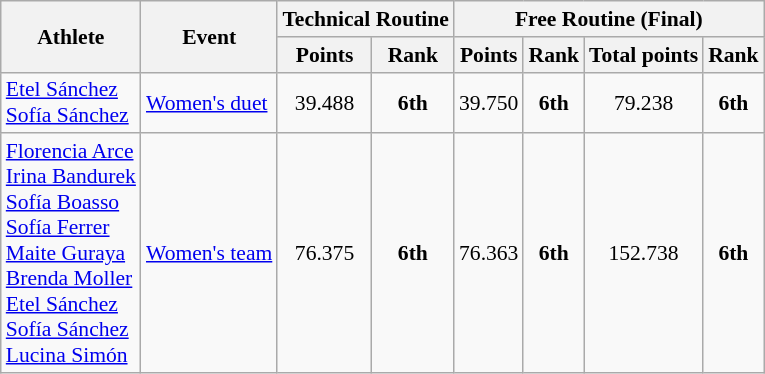<table class=wikitable style="font-size:90%">
<tr>
<th rowspan="2">Athlete</th>
<th rowspan="2">Event</th>
<th colspan="2">Technical Routine</th>
<th colspan="4">Free Routine (Final)</th>
</tr>
<tr>
<th>Points</th>
<th>Rank</th>
<th>Points</th>
<th>Rank</th>
<th>Total points</th>
<th>Rank</th>
</tr>
<tr>
<td><a href='#'>Etel Sánchez</a><br><a href='#'>Sofía Sánchez</a></td>
<td><a href='#'>Women's duet</a></td>
<td align=center>39.488</td>
<td align=center><strong>6th</strong></td>
<td align=center>39.750</td>
<td align=center><strong>6th</strong></td>
<td align=center>79.238</td>
<td align=center><strong>6th</strong></td>
</tr>
<tr>
<td><a href='#'>Florencia Arce</a><br><a href='#'>Irina Bandurek</a><br><a href='#'>Sofía Boasso</a><br><a href='#'>Sofía Ferrer</a><br><a href='#'>Maite Guraya</a><br><a href='#'>Brenda Moller</a><br><a href='#'>Etel Sánchez</a><br><a href='#'>Sofía Sánchez</a><br><a href='#'>Lucina Simón</a></td>
<td><a href='#'>Women's team</a></td>
<td align=center>76.375</td>
<td align=center><strong>6th</strong></td>
<td align=center>76.363</td>
<td align=center><strong>6th</strong></td>
<td align=center>152.738</td>
<td align=center><strong>6th</strong></td>
</tr>
</table>
